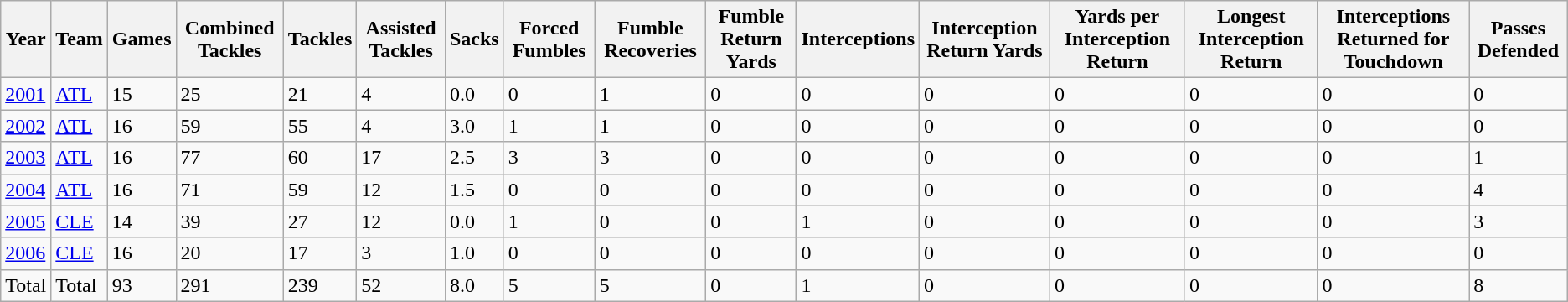<table class="wikitable">
<tr>
<th>Year</th>
<th>Team</th>
<th>Games</th>
<th>Combined Tackles</th>
<th>Tackles</th>
<th>Assisted Tackles</th>
<th>Sacks</th>
<th>Forced Fumbles</th>
<th>Fumble Recoveries</th>
<th>Fumble Return Yards</th>
<th>Interceptions</th>
<th>Interception Return Yards</th>
<th>Yards per Interception Return</th>
<th>Longest Interception Return</th>
<th>Interceptions Returned for Touchdown</th>
<th>Passes Defended</th>
</tr>
<tr>
<td><a href='#'>2001</a></td>
<td><a href='#'>ATL</a></td>
<td>15</td>
<td>25</td>
<td>21</td>
<td>4</td>
<td>0.0</td>
<td>0</td>
<td>1</td>
<td>0</td>
<td>0</td>
<td>0</td>
<td>0</td>
<td>0</td>
<td>0</td>
<td>0</td>
</tr>
<tr>
<td><a href='#'>2002</a></td>
<td><a href='#'>ATL</a></td>
<td>16</td>
<td>59</td>
<td>55</td>
<td>4</td>
<td>3.0</td>
<td>1</td>
<td>1</td>
<td>0</td>
<td>0</td>
<td>0</td>
<td>0</td>
<td>0</td>
<td>0</td>
<td>0</td>
</tr>
<tr>
<td><a href='#'>2003</a></td>
<td><a href='#'>ATL</a></td>
<td>16</td>
<td>77</td>
<td>60</td>
<td>17</td>
<td>2.5</td>
<td>3</td>
<td>3</td>
<td>0</td>
<td>0</td>
<td>0</td>
<td>0</td>
<td>0</td>
<td>0</td>
<td>1</td>
</tr>
<tr>
<td><a href='#'>2004</a></td>
<td><a href='#'>ATL</a></td>
<td>16</td>
<td>71</td>
<td>59</td>
<td>12</td>
<td>1.5</td>
<td>0</td>
<td>0</td>
<td>0</td>
<td>0</td>
<td>0</td>
<td>0</td>
<td>0</td>
<td>0</td>
<td>4</td>
</tr>
<tr>
<td><a href='#'>2005</a></td>
<td><a href='#'>CLE</a></td>
<td>14</td>
<td>39</td>
<td>27</td>
<td>12</td>
<td>0.0</td>
<td>1</td>
<td>0</td>
<td>0</td>
<td>1</td>
<td>0</td>
<td>0</td>
<td>0</td>
<td>0</td>
<td>3</td>
</tr>
<tr>
<td><a href='#'>2006</a></td>
<td><a href='#'>CLE</a></td>
<td>16</td>
<td>20</td>
<td>17</td>
<td>3</td>
<td>1.0</td>
<td>0</td>
<td>0</td>
<td>0</td>
<td>0</td>
<td>0</td>
<td>0</td>
<td>0</td>
<td>0</td>
<td>0</td>
</tr>
<tr>
<td>Total</td>
<td>Total</td>
<td>93</td>
<td>291</td>
<td>239</td>
<td>52</td>
<td>8.0</td>
<td>5</td>
<td>5</td>
<td>0</td>
<td>1</td>
<td>0</td>
<td>0</td>
<td>0</td>
<td>0</td>
<td>8</td>
</tr>
</table>
